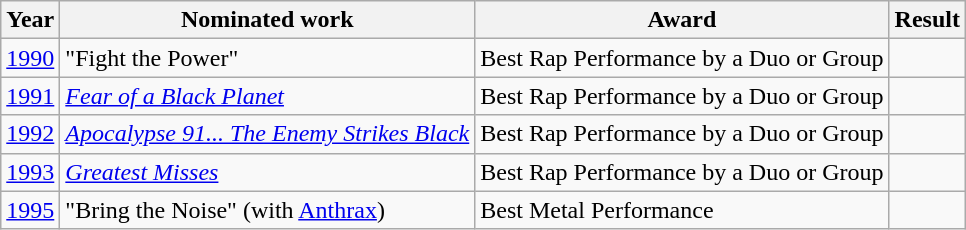<table class="wikitable">
<tr>
<th>Year</th>
<th>Nominated work</th>
<th>Award</th>
<th>Result</th>
</tr>
<tr>
<td align=center><a href='#'>1990</a></td>
<td>"Fight the Power"</td>
<td>Best Rap Performance by a Duo or Group</td>
<td></td>
</tr>
<tr>
<td align=center><a href='#'>1991</a></td>
<td><em><a href='#'>Fear of a Black Planet</a></em></td>
<td>Best Rap Performance by a Duo or Group</td>
<td></td>
</tr>
<tr>
<td align=center><a href='#'>1992</a></td>
<td><em><a href='#'>Apocalypse 91... The Enemy Strikes Black</a></em></td>
<td>Best Rap Performance by a Duo or Group</td>
<td></td>
</tr>
<tr>
<td align=center><a href='#'>1993</a></td>
<td><em><a href='#'>Greatest Misses</a></em></td>
<td>Best Rap Performance by a Duo or Group</td>
<td></td>
</tr>
<tr>
<td align=center><a href='#'>1995</a></td>
<td>"Bring the Noise" (with <a href='#'>Anthrax</a>)</td>
<td>Best Metal Performance</td>
<td></td>
</tr>
</table>
